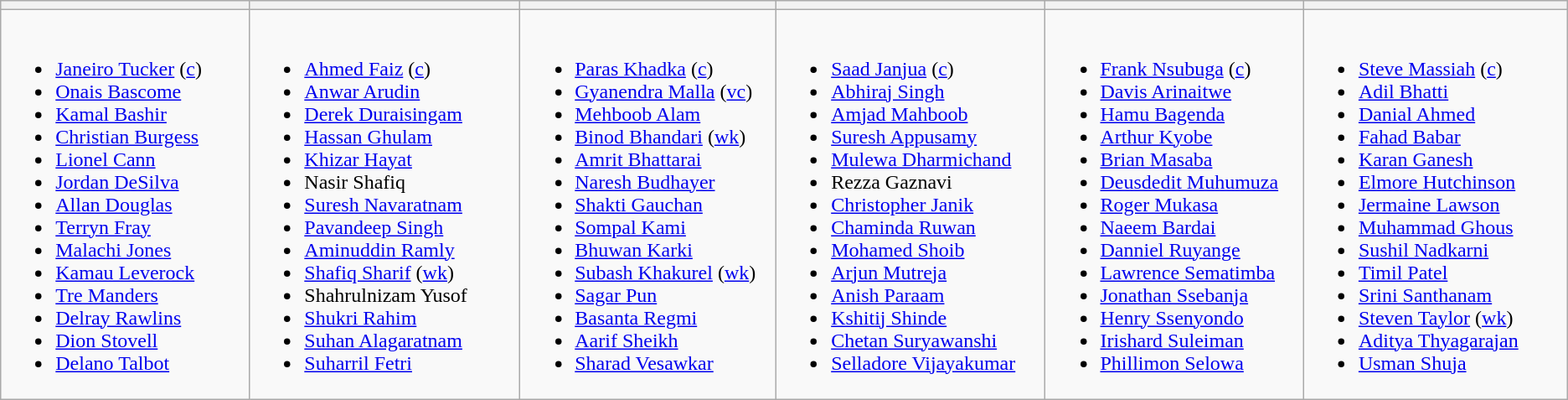<table class="wikitable">
<tr>
<th width=330></th>
<th width=330></th>
<th width=330></th>
<th width=330></th>
<th width=330></th>
<th width=330></th>
</tr>
<tr>
<td valign=top><br><ul><li><a href='#'>Janeiro Tucker</a> (<a href='#'>c</a>)</li><li><a href='#'>Onais Bascome</a></li><li><a href='#'>Kamal Bashir</a></li><li><a href='#'>Christian Burgess</a></li><li><a href='#'>Lionel Cann</a></li><li><a href='#'>Jordan DeSilva</a></li><li><a href='#'>Allan Douglas</a></li><li><a href='#'>Terryn Fray</a></li><li><a href='#'>Malachi Jones</a></li><li><a href='#'>Kamau Leverock</a></li><li><a href='#'>Tre Manders</a></li><li><a href='#'>Delray Rawlins</a></li><li><a href='#'>Dion Stovell</a></li><li><a href='#'>Delano Talbot</a></li></ul></td>
<td valign=top><br><ul><li><a href='#'>Ahmed Faiz</a> (<a href='#'>c</a>)</li><li><a href='#'>Anwar Arudin</a></li><li><a href='#'>Derek Duraisingam</a></li><li><a href='#'>Hassan Ghulam</a></li><li><a href='#'>Khizar Hayat</a></li><li>Nasir Shafiq</li><li><a href='#'>Suresh Navaratnam</a></li><li><a href='#'>Pavandeep Singh</a></li><li><a href='#'>Aminuddin Ramly</a></li><li><a href='#'>Shafiq Sharif</a> (<a href='#'>wk</a>)</li><li>Shahrulnizam Yusof</li><li><a href='#'>Shukri Rahim</a></li><li><a href='#'>Suhan Alagaratnam</a></li><li><a href='#'>Suharril Fetri</a></li></ul></td>
<td valign=top><br><ul><li><a href='#'>Paras Khadka</a> (<a href='#'>c</a>)</li><li><a href='#'>Gyanendra Malla</a> (<a href='#'>vc</a>)</li><li><a href='#'>Mehboob Alam</a></li><li><a href='#'>Binod Bhandari</a> (<a href='#'>wk</a>)</li><li><a href='#'>Amrit Bhattarai</a></li><li><a href='#'>Naresh Budhayer</a></li><li><a href='#'>Shakti Gauchan</a></li><li><a href='#'>Sompal Kami</a></li><li><a href='#'>Bhuwan Karki</a></li><li><a href='#'>Subash Khakurel</a> (<a href='#'>wk</a>)</li><li><a href='#'>Sagar Pun</a></li><li><a href='#'>Basanta Regmi</a></li><li><a href='#'>Aarif Sheikh</a></li><li><a href='#'>Sharad Vesawkar</a></li></ul></td>
<td valign=top><br><ul><li><a href='#'>Saad Janjua</a> (<a href='#'>c</a>)</li><li><a href='#'>Abhiraj Singh</a></li><li><a href='#'>Amjad Mahboob</a></li><li><a href='#'>Suresh Appusamy</a></li><li><a href='#'>Mulewa Dharmichand</a></li><li>Rezza Gaznavi</li><li><a href='#'>Christopher Janik</a></li><li><a href='#'>Chaminda Ruwan</a></li><li><a href='#'>Mohamed Shoib</a></li><li><a href='#'>Arjun Mutreja</a></li><li><a href='#'>Anish Paraam</a></li><li><a href='#'>Kshitij Shinde</a></li><li><a href='#'>Chetan Suryawanshi</a></li><li><a href='#'>Selladore Vijayakumar</a></li></ul></td>
<td valign=top><br><ul><li><a href='#'>Frank Nsubuga</a> (<a href='#'>c</a>)</li><li><a href='#'>Davis Arinaitwe</a></li><li><a href='#'>Hamu Bagenda</a></li><li><a href='#'>Arthur Kyobe</a></li><li><a href='#'>Brian Masaba</a></li><li><a href='#'>Deusdedit Muhumuza</a></li><li><a href='#'>Roger Mukasa</a></li><li><a href='#'>Naeem Bardai</a></li><li><a href='#'>Danniel Ruyange</a></li><li><a href='#'>Lawrence Sematimba</a></li><li><a href='#'>Jonathan Ssebanja</a></li><li><a href='#'>Henry Ssenyondo</a></li><li><a href='#'>Irishard Suleiman</a></li><li><a href='#'>Phillimon Selowa</a></li></ul></td>
<td valign=top><br><ul><li><a href='#'>Steve Massiah</a> (<a href='#'>c</a>)</li><li><a href='#'>Adil Bhatti</a></li><li><a href='#'>Danial Ahmed</a></li><li><a href='#'>Fahad Babar</a></li><li><a href='#'>Karan Ganesh</a></li><li><a href='#'>Elmore Hutchinson</a></li><li><a href='#'>Jermaine Lawson</a></li><li><a href='#'>Muhammad Ghous</a></li><li><a href='#'>Sushil Nadkarni</a></li><li><a href='#'>Timil Patel</a></li><li><a href='#'>Srini Santhanam</a></li><li><a href='#'>Steven Taylor</a> (<a href='#'>wk</a>)</li><li><a href='#'>Aditya Thyagarajan</a></li><li><a href='#'>Usman Shuja</a></li></ul></td>
</tr>
</table>
